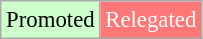<table class="wikitable" style="font-size: 95%">
<tr>
<td bgcolor="#cfc">Promoted</td>
<td style="background: #ff7777;color:white">Relegated</td>
</tr>
</table>
